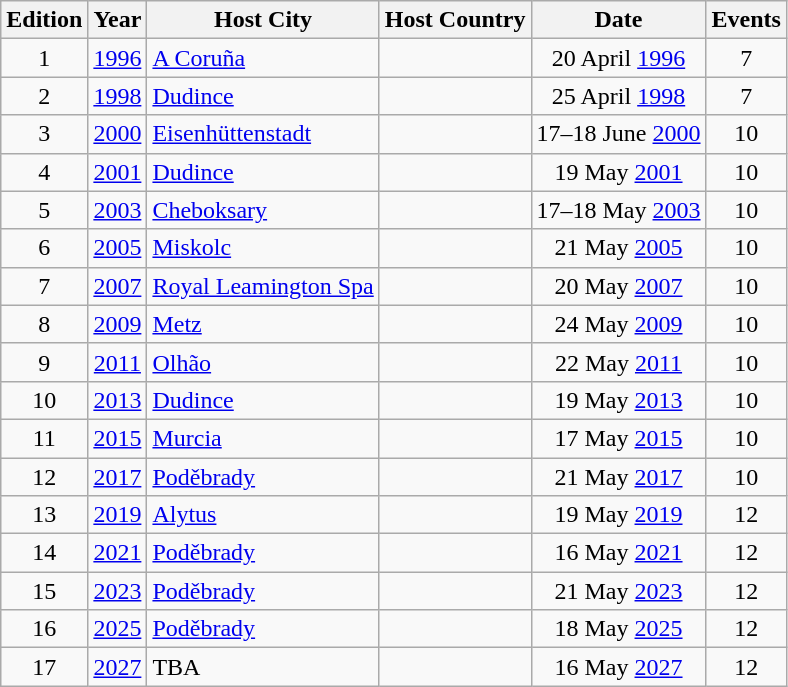<table class="wikitable" style=" text-align:center;">
<tr>
<th>Edition</th>
<th>Year</th>
<th>Host City</th>
<th>Host Country</th>
<th>Date</th>
<th>Events</th>
</tr>
<tr>
<td>1</td>
<td><a href='#'>1996</a></td>
<td align=left><a href='#'>A Coruña</a></td>
<td align=left></td>
<td>20 April <a href='#'>1996</a></td>
<td>7</td>
</tr>
<tr>
<td>2</td>
<td><a href='#'>1998</a></td>
<td align=left><a href='#'>Dudince</a></td>
<td align=left></td>
<td>25 April <a href='#'>1998</a></td>
<td>7</td>
</tr>
<tr>
<td>3</td>
<td><a href='#'>2000</a></td>
<td align=left><a href='#'>Eisenhüttenstadt</a></td>
<td align=left></td>
<td>17–18 June <a href='#'>2000</a></td>
<td>10</td>
</tr>
<tr>
<td>4</td>
<td><a href='#'>2001</a></td>
<td align=left><a href='#'>Dudince</a></td>
<td align=left></td>
<td>19 May <a href='#'>2001</a></td>
<td>10</td>
</tr>
<tr>
<td>5</td>
<td><a href='#'>2003</a></td>
<td align=left><a href='#'>Cheboksary</a></td>
<td align=left></td>
<td>17–18 May <a href='#'>2003</a></td>
<td>10</td>
</tr>
<tr>
<td>6</td>
<td><a href='#'>2005</a></td>
<td align=left><a href='#'>Miskolc</a></td>
<td align=left></td>
<td>21 May <a href='#'>2005</a></td>
<td>10</td>
</tr>
<tr>
<td>7</td>
<td><a href='#'>2007</a></td>
<td align=left><a href='#'>Royal Leamington Spa</a></td>
<td align=left></td>
<td>20 May <a href='#'>2007</a></td>
<td>10</td>
</tr>
<tr>
<td>8</td>
<td><a href='#'>2009</a></td>
<td align=left><a href='#'>Metz</a></td>
<td align=left></td>
<td>24 May <a href='#'>2009</a></td>
<td>10</td>
</tr>
<tr>
<td>9</td>
<td><a href='#'>2011</a></td>
<td align=left><a href='#'>Olhão</a></td>
<td align=left></td>
<td>22 May <a href='#'>2011</a></td>
<td>10</td>
</tr>
<tr>
<td>10</td>
<td><a href='#'>2013</a></td>
<td align=left><a href='#'>Dudince</a></td>
<td align=left></td>
<td>19 May <a href='#'>2013</a></td>
<td>10</td>
</tr>
<tr>
<td>11</td>
<td><a href='#'>2015</a></td>
<td align=left><a href='#'>Murcia</a></td>
<td align=left></td>
<td>17 May <a href='#'>2015</a></td>
<td>10</td>
</tr>
<tr>
<td>12</td>
<td><a href='#'>2017</a></td>
<td align=left><a href='#'>Poděbrady</a></td>
<td align=left></td>
<td>21 May <a href='#'>2017</a></td>
<td>10</td>
</tr>
<tr>
<td>13</td>
<td><a href='#'>2019</a></td>
<td align=left><a href='#'>Alytus</a></td>
<td align=left></td>
<td>19 May <a href='#'>2019</a></td>
<td>12</td>
</tr>
<tr>
<td>14</td>
<td><a href='#'>2021</a></td>
<td align=left><a href='#'>Poděbrady</a></td>
<td align=left></td>
<td>16 May <a href='#'>2021</a></td>
<td>12</td>
</tr>
<tr>
<td>15</td>
<td><a href='#'>2023</a></td>
<td align=left><a href='#'>Poděbrady</a></td>
<td align=left></td>
<td>21 May <a href='#'>2023</a></td>
<td>12</td>
</tr>
<tr>
<td>16</td>
<td><a href='#'>2025</a></td>
<td align=left><a href='#'>Poděbrady</a></td>
<td align=left></td>
<td>18 May <a href='#'>2025</a></td>
<td>12</td>
</tr>
<tr>
<td>17</td>
<td><a href='#'>2027</a></td>
<td align=left>TBA</td>
<td align=left></td>
<td>16 May <a href='#'>2027</a></td>
<td>12</td>
</tr>
</table>
